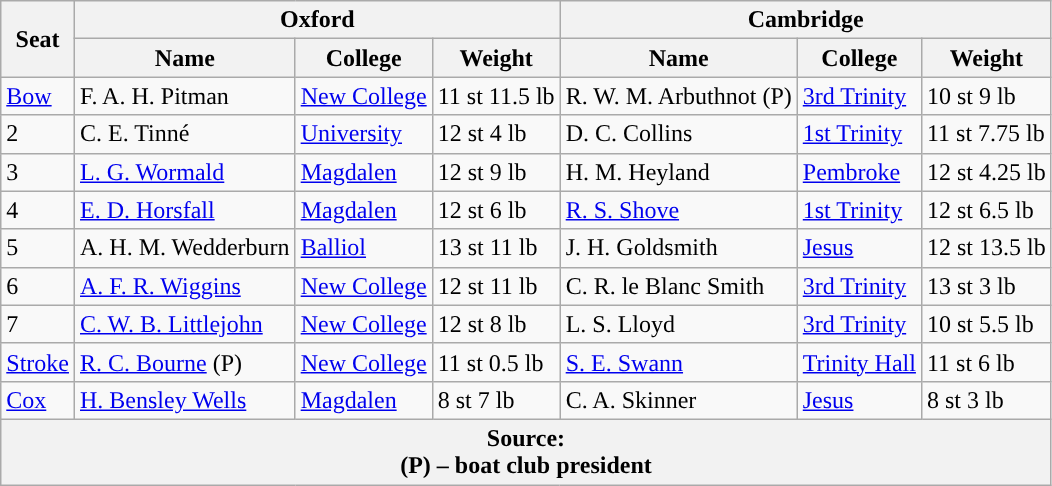<table class="wikitable">
<tr>
<th rowspan="2" scope="col">Seat</th>
<th colspan="3" scope="col">Oxford <br> </th>
<th colspan="3" scope="col">Cambridge <br> </th>
</tr>
<tr>
<th>Name</th>
<th>College</th>
<th>Weight</th>
<th>Name</th>
<th>College</th>
<th>Weight</th>
</tr>
<tr>
<td><a href='#'>Bow</a></td>
<td>F. A. H. Pitman</td>
<td><a href='#'>New College</a></td>
<td>11 st 11.5 lb</td>
<td>R. W. M. Arbuthnot (P)</td>
<td><a href='#'>3rd Trinity</a></td>
<td>10 st 9 lb</td>
</tr>
<tr>
<td>2</td>
<td>C. E. Tinné</td>
<td><a href='#'>University</a></td>
<td>12 st 4 lb</td>
<td>D. C. Collins</td>
<td><a href='#'>1st Trinity</a></td>
<td>11 st 7.75 lb</td>
</tr>
<tr>
<td>3</td>
<td><a href='#'>L. G. Wormald</a></td>
<td><a href='#'>Magdalen</a></td>
<td>12 st 9 lb</td>
<td>H. M. Heyland</td>
<td><a href='#'>Pembroke</a></td>
<td>12 st 4.25 lb</td>
</tr>
<tr>
<td>4</td>
<td><a href='#'>E. D. Horsfall</a></td>
<td><a href='#'>Magdalen</a></td>
<td>12 st 6 lb</td>
<td><a href='#'>R. S. Shove</a></td>
<td><a href='#'>1st Trinity</a></td>
<td>12 st 6.5 lb</td>
</tr>
<tr>
<td>5</td>
<td>A. H. M. Wedderburn</td>
<td><a href='#'>Balliol</a></td>
<td>13 st 11 lb</td>
<td>J. H. Goldsmith</td>
<td><a href='#'>Jesus</a></td>
<td>12 st 13.5 lb</td>
</tr>
<tr>
<td>6</td>
<td><a href='#'>A. F. R. Wiggins</a></td>
<td><a href='#'>New College</a></td>
<td>12 st 11 lb</td>
<td>C. R. le Blanc Smith</td>
<td><a href='#'>3rd Trinity</a></td>
<td>13 st 3 lb</td>
</tr>
<tr>
<td>7</td>
<td><a href='#'>C. W. B. Littlejohn</a></td>
<td><a href='#'>New College</a></td>
<td>12 st 8 lb</td>
<td>L. S. Lloyd</td>
<td><a href='#'>3rd Trinity</a></td>
<td>10 st 5.5 lb</td>
</tr>
<tr>
<td><a href='#'>Stroke</a></td>
<td><a href='#'>R. C. Bourne</a> (P)</td>
<td><a href='#'>New College</a></td>
<td>11 st 0.5 lb</td>
<td><a href='#'>S. E. Swann</a></td>
<td><a href='#'>Trinity Hall</a></td>
<td>11 st 6 lb</td>
</tr>
<tr>
<td><a href='#'>Cox</a></td>
<td><a href='#'>H. Bensley Wells</a></td>
<td><a href='#'>Magdalen</a></td>
<td>8 st 7 lb</td>
<td>C. A. Skinner</td>
<td><a href='#'>Jesus</a></td>
<td>8 st 3 lb</td>
</tr>
<tr>
<th colspan="7">Source:<br>(P) – boat club president</th>
</tr>
</table>
